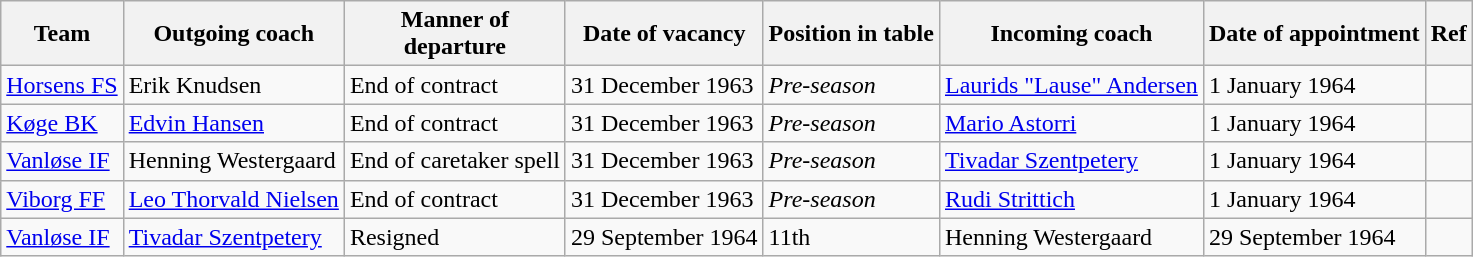<table class="wikitable sortable">
<tr>
<th>Team</th>
<th>Outgoing coach</th>
<th>Manner of<br>departure</th>
<th>Date of vacancy</th>
<th>Position in table</th>
<th>Incoming coach</th>
<th>Date of appointment</th>
<th>Ref</th>
</tr>
<tr>
<td><a href='#'>Horsens FS</a></td>
<td> Erik Knudsen</td>
<td>End of contract</td>
<td>31 December 1963</td>
<td><em>Pre-season</em></td>
<td> <a href='#'>Laurids "Lause" Andersen</a></td>
<td>1 January 1964</td>
<td></td>
</tr>
<tr>
<td><a href='#'>Køge BK</a></td>
<td> <a href='#'>Edvin Hansen</a></td>
<td>End of contract</td>
<td>31 December 1963</td>
<td><em>Pre-season</em></td>
<td> <a href='#'>Mario Astorri</a></td>
<td>1 January 1964</td>
<td></td>
</tr>
<tr>
<td><a href='#'>Vanløse IF</a></td>
<td> Henning Westergaard</td>
<td>End of caretaker spell</td>
<td>31 December 1963</td>
<td><em>Pre-season</em></td>
<td> <a href='#'>Tivadar Szentpetery</a></td>
<td>1 January 1964</td>
<td></td>
</tr>
<tr>
<td><a href='#'>Viborg FF</a></td>
<td> <a href='#'>Leo Thorvald Nielsen</a></td>
<td>End of contract</td>
<td>31 December 1963</td>
<td><em>Pre-season</em></td>
<td> <a href='#'>Rudi Strittich</a></td>
<td>1 January 1964</td>
<td></td>
</tr>
<tr>
<td><a href='#'>Vanløse IF</a></td>
<td> <a href='#'>Tivadar Szentpetery</a></td>
<td>Resigned</td>
<td>29 September 1964</td>
<td>11th</td>
<td> Henning Westergaard</td>
<td>29 September 1964</td>
<td></td>
</tr>
</table>
